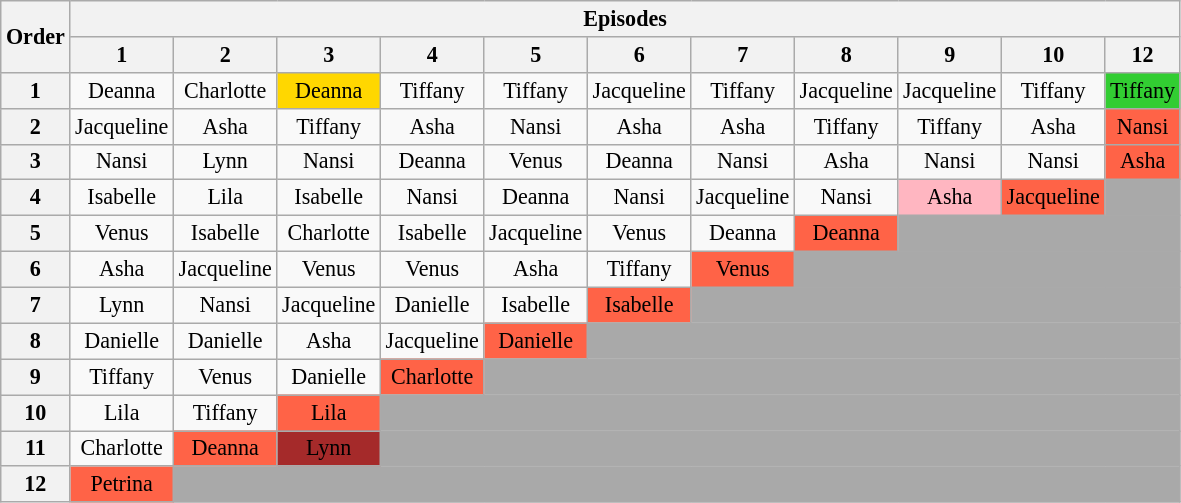<table class="wikitable" style="text-align:center; font-size:92%">
<tr>
<th rowspan=2>Order</th>
<th colspan=11>Episodes</th>
</tr>
<tr>
<th>1</th>
<th>2</th>
<th>3</th>
<th>4</th>
<th>5</th>
<th>6</th>
<th>7</th>
<th>8</th>
<th>9</th>
<th>10</th>
<th>12</th>
</tr>
<tr>
<th>1</th>
<td>Deanna</td>
<td>Charlotte</td>
<td bgcolor=gold>Deanna</td>
<td>Tiffany</td>
<td>Tiffany</td>
<td>Jacqueline</td>
<td>Tiffany</td>
<td>Jacqueline</td>
<td>Jacqueline</td>
<td>Tiffany</td>
<td style="background:limegreen;">Tiffany</td>
</tr>
<tr>
<th>2</th>
<td>Jacqueline</td>
<td>Asha</td>
<td>Tiffany</td>
<td>Asha</td>
<td>Nansi</td>
<td>Asha</td>
<td>Asha</td>
<td>Tiffany</td>
<td>Tiffany</td>
<td>Asha</td>
<td style="background:tomato;">Nansi</td>
</tr>
<tr>
<th>3</th>
<td>Nansi</td>
<td>Lynn</td>
<td>Nansi</td>
<td>Deanna</td>
<td>Venus</td>
<td>Deanna</td>
<td>Nansi</td>
<td>Asha</td>
<td>Nansi</td>
<td>Nansi</td>
<td style="background:tomato;">Asha</td>
</tr>
<tr>
<th>4</th>
<td>Isabelle</td>
<td>Lila</td>
<td>Isabelle</td>
<td>Nansi</td>
<td>Deanna</td>
<td>Nansi</td>
<td>Jacqueline</td>
<td>Nansi</td>
<td bgcolor="lightpink">Asha</td>
<td style="background:tomato;">Jacqueline</td>
<td style="background:darkgrey;" colspan="3"></td>
</tr>
<tr>
<th>5</th>
<td>Venus</td>
<td>Isabelle</td>
<td>Charlotte</td>
<td>Isabelle</td>
<td>Jacqueline</td>
<td>Venus</td>
<td>Deanna</td>
<td style="background:tomato;">Deanna</td>
<td style="background:darkgrey;" colspan="3"></td>
</tr>
<tr>
<th>6</th>
<td>Asha</td>
<td>Jacqueline</td>
<td>Venus</td>
<td>Venus</td>
<td>Asha</td>
<td>Tiffany</td>
<td style="background:tomato;">Venus</td>
<td style="background:darkgrey;" colspan="4"></td>
</tr>
<tr>
<th>7</th>
<td>Lynn</td>
<td>Nansi</td>
<td>Jacqueline</td>
<td>Danielle</td>
<td>Isabelle</td>
<td style="background:tomato;">Isabelle</td>
<td style="background:darkgrey;" colspan="5"></td>
</tr>
<tr>
<th>8</th>
<td>Danielle</td>
<td>Danielle</td>
<td>Asha</td>
<td>Jacqueline</td>
<td style="background:tomato;">Danielle</td>
<td style="background:darkgrey;" colspan="6"></td>
</tr>
<tr>
<th>9</th>
<td>Tiffany</td>
<td>Venus</td>
<td>Danielle</td>
<td style="background:tomato;">Charlotte</td>
<td style="background:darkgrey;" colspan="7"></td>
</tr>
<tr>
<th>10</th>
<td>Lila</td>
<td>Tiffany</td>
<td style="background:tomato;">Lila</td>
<td style="background:darkgrey;" colspan="8"></td>
</tr>
<tr>
<th>11</th>
<td>Charlotte</td>
<td style="background:tomato;">Deanna</td>
<td bgcolor="brown"><span>Lynn</span></td>
<td style="background:darkgrey;" colspan="9"></td>
</tr>
<tr>
<th>12</th>
<td style="background:tomato;">Petrina</td>
<td style="background:darkgrey;" colspan="10"></td>
</tr>
</table>
